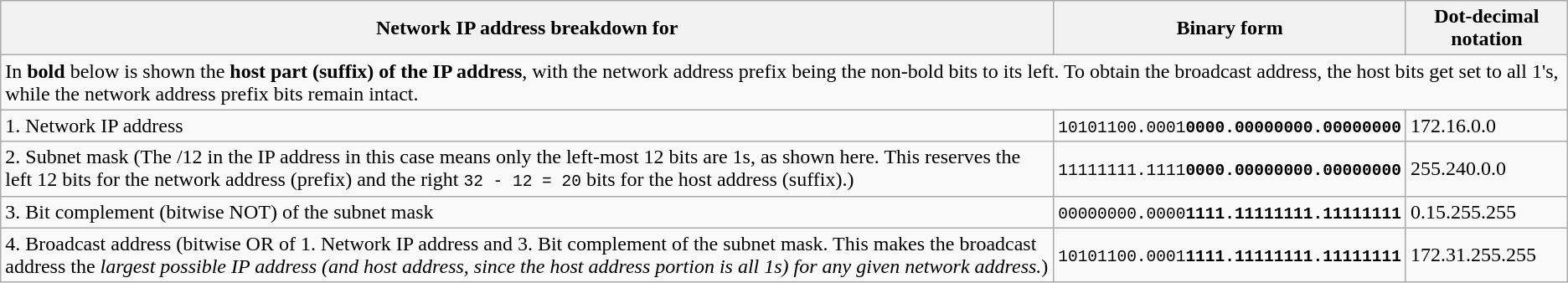<table class="wikitable" style="margin:left;">
<tr>
<th>Network IP address breakdown for </th>
<th>Binary form</th>
<th>Dot-decimal notation</th>
</tr>
<tr>
<td colspan=3>In <strong>bold</strong> below is shown the <strong>host part (suffix) of the IP address</strong>, with the network address prefix being the non-bold bits to its left. To obtain the broadcast address, the host bits get set to all 1's, while the network address prefix bits remain intact.</td>
</tr>
<tr>
<td>1. Network IP address</td>
<td><code>10101100.0001<strong>0000.00000000.00000000</strong></code></td>
<td>172.16.0.0</td>
</tr>
<tr>
<td>2. Subnet mask (The /12 in the IP address in this case means only the left-most 12 bits are 1s, as shown here. This reserves the left 12 bits for the network address (prefix) and the right <code>32 - 12 = 20</code> bits for the host address (suffix).)</td>
<td><code>11111111.1111<strong>0000.00000000.00000000</strong></code></td>
<td>255.240.0.0</td>
</tr>
<tr>
<td>3. Bit complement (bitwise NOT) of the subnet mask</td>
<td><code>00000000.0000<strong>1111.11111111.11111111</strong></code></td>
<td>0.15.255.255</td>
</tr>
<tr>
<td>4. Broadcast address (bitwise OR of 1. Network IP address and 3. Bit complement of the subnet mask. This makes the broadcast address the <em>largest possible IP address (and host address, since the host address portion is all 1s) for any given network address.</em>)</td>
<td><code>10101100.0001<strong>1111.11111111.11111111</strong></code></td>
<td>172.31.255.255</td>
</tr>
</table>
